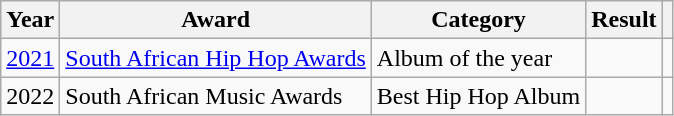<table class="wikitable">
<tr>
<th>Year</th>
<th>Award</th>
<th>Category</th>
<th>Result</th>
<th></th>
</tr>
<tr>
<td><a href='#'>2021</a></td>
<td><a href='#'>South African Hip Hop Awards</a></td>
<td>Album of the year</td>
<td></td>
<td></td>
</tr>
<tr>
<td>2022</td>
<td>South African Music Awards</td>
<td>Best Hip Hop Album</td>
<td></td>
<td></td>
</tr>
</table>
